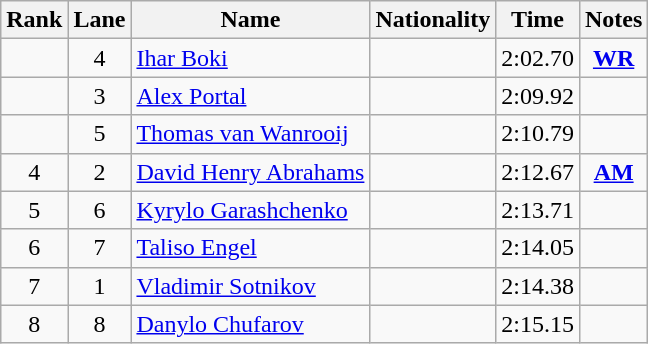<table class="wikitable sortable" style="text-align:center">
<tr>
<th>Rank</th>
<th>Lane</th>
<th>Name</th>
<th>Nationality</th>
<th>Time</th>
<th>Notes</th>
</tr>
<tr>
<td></td>
<td>4</td>
<td align=left><a href='#'>Ihar Boki</a></td>
<td align=left></td>
<td>2:02.70</td>
<td><strong><a href='#'>WR</a></strong></td>
</tr>
<tr>
<td></td>
<td>3</td>
<td align=left><a href='#'>Alex Portal</a></td>
<td align=left></td>
<td>2:09.92</td>
<td></td>
</tr>
<tr>
<td></td>
<td>5</td>
<td align=left><a href='#'>Thomas van Wanrooij</a></td>
<td align=left></td>
<td>2:10.79</td>
<td></td>
</tr>
<tr>
<td>4</td>
<td>2</td>
<td align=left><a href='#'>David Henry Abrahams</a></td>
<td align=left></td>
<td>2:12.67</td>
<td><strong><a href='#'>AM</a></strong></td>
</tr>
<tr>
<td>5</td>
<td>6</td>
<td align=left><a href='#'>Kyrylo Garashchenko</a></td>
<td align=left></td>
<td>2:13.71</td>
<td></td>
</tr>
<tr>
<td>6</td>
<td>7</td>
<td align=left><a href='#'>Taliso Engel</a></td>
<td align=left></td>
<td>2:14.05</td>
<td></td>
</tr>
<tr>
<td>7</td>
<td>1</td>
<td align=left><a href='#'>Vladimir Sotnikov</a></td>
<td align=left></td>
<td>2:14.38</td>
<td></td>
</tr>
<tr>
<td>8</td>
<td>8</td>
<td align=left><a href='#'>Danylo Chufarov</a></td>
<td align=left></td>
<td>2:15.15</td>
<td></td>
</tr>
</table>
